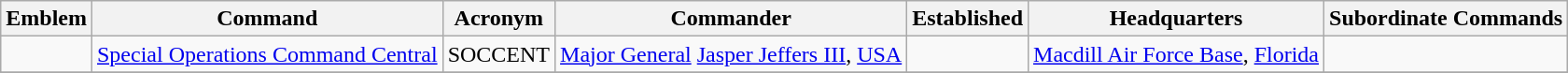<table class="wikitable">
<tr>
<th>Emblem</th>
<th>Command</th>
<th>Acronym</th>
<th>Commander</th>
<th>Established</th>
<th>Headquarters</th>
<th>Subordinate Commands</th>
</tr>
<tr>
<td></td>
<td><a href='#'>Special Operations Command Central</a></td>
<td>SOCCENT</td>
<td><a href='#'>Major General</a> <a href='#'>Jasper Jeffers III</a>, <a href='#'>USA</a></td>
<td></td>
<td><a href='#'>Macdill Air Force Base</a>, <a href='#'>Florida</a></td>
<td></td>
</tr>
<tr>
</tr>
</table>
